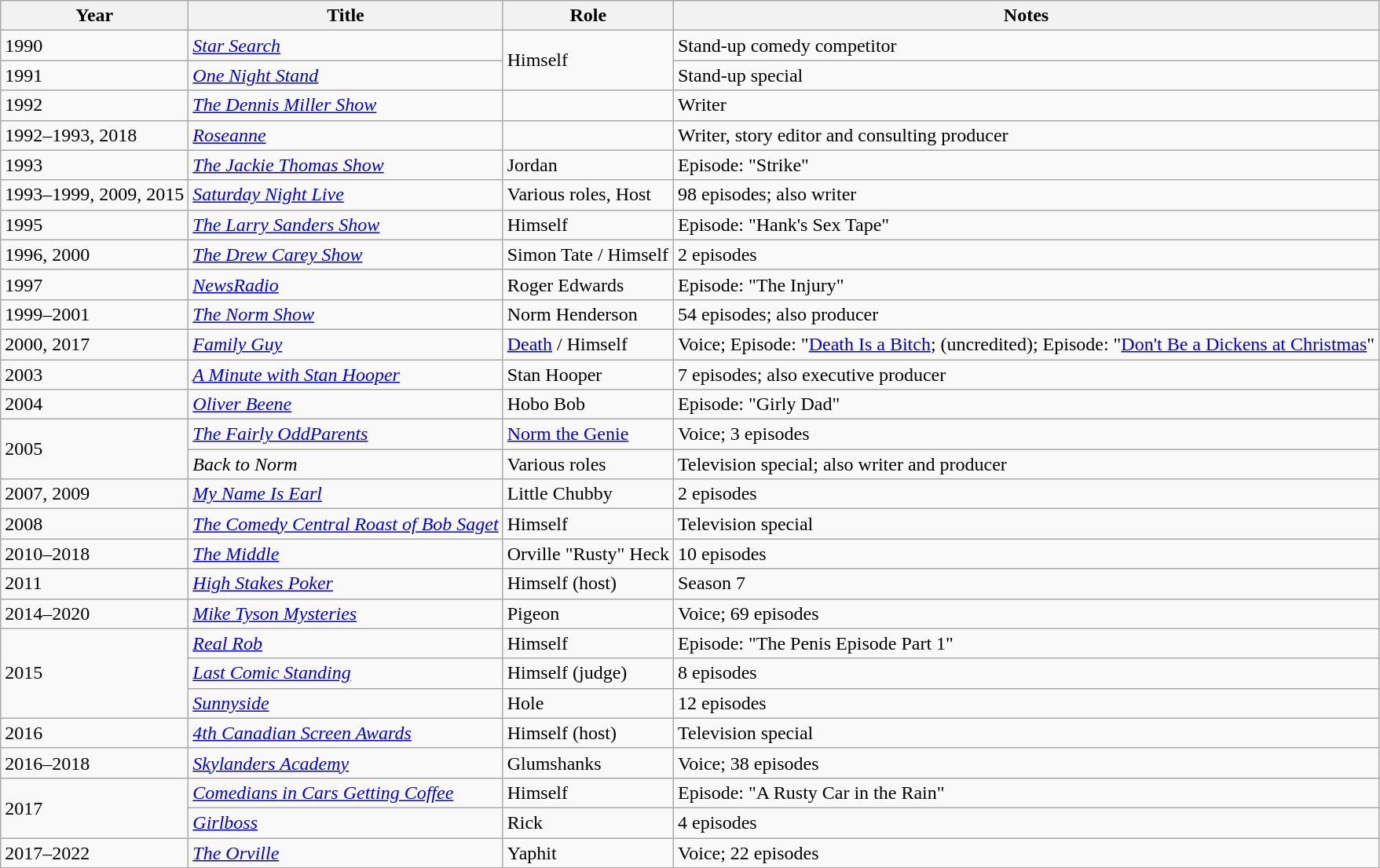<table class="wikitable sortable">
<tr>
<th>Year</th>
<th>Title</th>
<th>Role</th>
<th class="unsortable">Notes</th>
</tr>
<tr>
<td>1990</td>
<td><em><a href='#'>Star Search</a></em></td>
<td rowspan="2">Himself</td>
<td>Stand-up comedy competitor</td>
</tr>
<tr>
<td>1991</td>
<td><em><a href='#'>One Night Stand</a></em></td>
<td>Stand-up special</td>
</tr>
<tr>
<td>1992</td>
<td data-sort-value="Dennis Miller Show, The"><em><a href='#'>The Dennis Miller Show</a></em></td>
<td></td>
<td>Writer</td>
</tr>
<tr>
<td>1992–1993, 2018</td>
<td><em><a href='#'>Roseanne</a></em></td>
<td></td>
<td>Writer, story editor and consulting producer</td>
</tr>
<tr>
<td>1993</td>
<td data-sort-value="Jackie Thomas Show, The"><em><a href='#'>The Jackie Thomas Show</a></em></td>
<td>Jordan</td>
<td>Episode: "Strike"</td>
</tr>
<tr>
<td>1993–1999, 2009, 2015</td>
<td><em><a href='#'>Saturday Night Live</a></em></td>
<td>Various roles, Host</td>
<td>98 episodes; also writer</td>
</tr>
<tr>
<td>1995</td>
<td data-sort-value="Larry Sanders Show, The"><em><a href='#'>The Larry Sanders Show</a></em></td>
<td>Himself</td>
<td>Episode: "Hank's Sex Tape"</td>
</tr>
<tr>
<td>1996, 2000</td>
<td data-sort-value="Drew Carey Show, The"><em><a href='#'>The Drew Carey Show</a></em></td>
<td>Simon Tate / Himself</td>
<td>2 episodes</td>
</tr>
<tr>
<td>1997</td>
<td><em><a href='#'>NewsRadio</a></em></td>
<td>Roger Edwards</td>
<td>Episode: "The Injury"</td>
</tr>
<tr>
<td>1999–2001</td>
<td data-sort-value="Norm Show, The"><em><a href='#'>The Norm Show</a></em></td>
<td>Norm Henderson</td>
<td>54 episodes; also producer</td>
</tr>
<tr>
<td>2000, 2017</td>
<td><em><a href='#'>Family Guy</a></em></td>
<td><a href='#'>Death</a> / Himself</td>
<td>Voice; Episode: "<a href='#'>Death Is a Bitch</a>; (uncredited); Episode: "<a href='#'>Don't Be a Dickens at Christmas</a>"</td>
</tr>
<tr>
<td>2003</td>
<td data-sort-value="Minute with Stan Hooper, A"><em><a href='#'>A Minute with Stan Hooper</a></em></td>
<td>Stan Hooper</td>
<td>7 episodes; also executive producer</td>
</tr>
<tr>
<td>2004</td>
<td><em><a href='#'>Oliver Beene</a></em></td>
<td>Hobo Bob</td>
<td>Episode: "Girly Dad"</td>
</tr>
<tr>
<td rowspan="2">2005</td>
<td data-sort-value="Fairly OddParents, The"><em><a href='#'>The Fairly OddParents</a></em></td>
<td><a href='#'>Norm the Genie</a></td>
<td>Voice; 3 episodes</td>
</tr>
<tr>
<td><em>Back to Norm</em></td>
<td>Various roles</td>
<td>Television special; also writer and producer</td>
</tr>
<tr>
<td>2007, 2009</td>
<td><em><a href='#'>My Name Is Earl</a></em></td>
<td>Little Chubby</td>
<td>2 episodes</td>
</tr>
<tr>
<td>2008</td>
<td data-sort-value="Comedy Central Roast of Bob Saget, The"><em><a href='#'>The Comedy Central Roast of Bob Saget</a></em></td>
<td>Himself</td>
<td>Television special</td>
</tr>
<tr>
<td>2010–2018</td>
<td data-sort-value="Middle, The"><em><a href='#'>The Middle</a></em></td>
<td>Orville "Rusty" Heck</td>
<td>10 episodes</td>
</tr>
<tr>
<td>2011</td>
<td><em><a href='#'>High Stakes Poker</a></em></td>
<td>Himself (host)</td>
<td>Season 7</td>
</tr>
<tr>
<td>2014–2020</td>
<td><em><a href='#'>Mike Tyson Mysteries</a></em></td>
<td>Pigeon</td>
<td>Voice; 69 episodes</td>
</tr>
<tr>
<td rowspan="3">2015</td>
<td><em><a href='#'>Real Rob</a></em></td>
<td>Himself</td>
<td>Episode: "The Penis Episode Part 1"</td>
</tr>
<tr>
<td><em><a href='#'>Last Comic Standing</a></em></td>
<td>Himself (judge)</td>
<td>8 episodes</td>
</tr>
<tr>
<td><em><a href='#'>Sunnyside</a></em></td>
<td>Hole</td>
<td>12 episodes</td>
</tr>
<tr>
<td>2016</td>
<td><em><a href='#'>4th Canadian Screen Awards</a></em></td>
<td>Himself (host)</td>
<td>Television special</td>
</tr>
<tr>
<td>2016–2018</td>
<td><em><a href='#'>Skylanders Academy</a></em></td>
<td>Glumshanks</td>
<td>Voice; 38 episodes</td>
</tr>
<tr>
<td rowspan="2">2017</td>
<td><em><a href='#'>Comedians in Cars Getting Coffee</a></em></td>
<td>Himself</td>
<td>Episode: "A Rusty Car in the Rain"</td>
</tr>
<tr>
<td><em><a href='#'>Girlboss</a></em></td>
<td>Rick</td>
<td>4 episodes</td>
</tr>
<tr>
<td>2017–2022</td>
<td data-sort-value="Orville, The"><em><a href='#'>The Orville</a></em></td>
<td>Yaphit</td>
<td>Voice; 22 episodes</td>
</tr>
</table>
